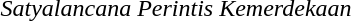<table>
<tr>
<td></td>
<td><em>Satyalancana Perintis Kemerdekaan</em></td>
</tr>
</table>
